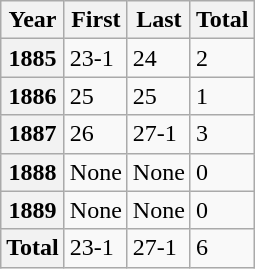<table class="wikitable">
<tr>
<th>Year</th>
<th>First</th>
<th>Last</th>
<th>Total</th>
</tr>
<tr>
<th>1885</th>
<td>23-1</td>
<td>24</td>
<td>2</td>
</tr>
<tr>
<th>1886</th>
<td>25</td>
<td>25</td>
<td>1</td>
</tr>
<tr>
<th>1887</th>
<td>26</td>
<td>27-1</td>
<td>3</td>
</tr>
<tr>
<th>1888</th>
<td>None</td>
<td>None</td>
<td>0</td>
</tr>
<tr>
<th>1889</th>
<td>None</td>
<td>None</td>
<td>0</td>
</tr>
<tr>
<th>Total</th>
<td>23-1</td>
<td>27-1</td>
<td>6</td>
</tr>
</table>
